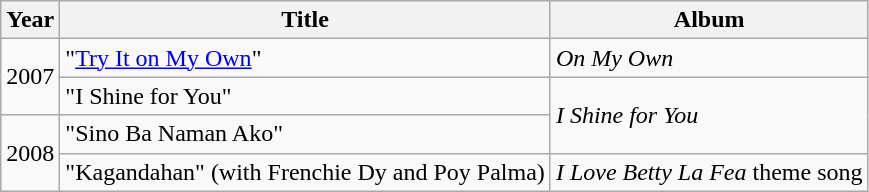<table class="wikitable">
<tr>
<th>Year</th>
<th>Title</th>
<th>Album</th>
</tr>
<tr>
<td rowspan="2">2007</td>
<td>"<a href='#'>Try It on My Own</a>"</td>
<td><em>On My Own</em></td>
</tr>
<tr>
<td>"I Shine for You"</td>
<td rowspan="2"><em>I Shine for You</em></td>
</tr>
<tr>
<td rowspan="2">2008</td>
<td>"Sino Ba Naman Ako"</td>
</tr>
<tr>
<td>"Kagandahan" (with Frenchie Dy and Poy Palma)</td>
<td><em>I Love Betty La Fea</em> theme song</td>
</tr>
</table>
